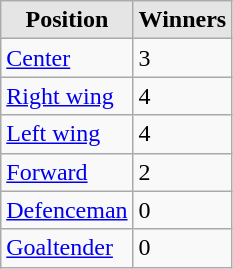<table class="wikitable">
<tr>
<th style="background:#e5e5e5;">Position</th>
<th style="background:#e5e5e5;">Winners</th>
</tr>
<tr>
<td><a href='#'>Center</a></td>
<td>3</td>
</tr>
<tr>
<td><a href='#'>Right wing</a></td>
<td>4</td>
</tr>
<tr>
<td><a href='#'>Left wing</a></td>
<td>4</td>
</tr>
<tr>
<td><a href='#'>Forward</a></td>
<td>2</td>
</tr>
<tr>
<td><a href='#'>Defenceman</a></td>
<td>0</td>
</tr>
<tr>
<td><a href='#'>Goaltender</a></td>
<td>0</td>
</tr>
</table>
